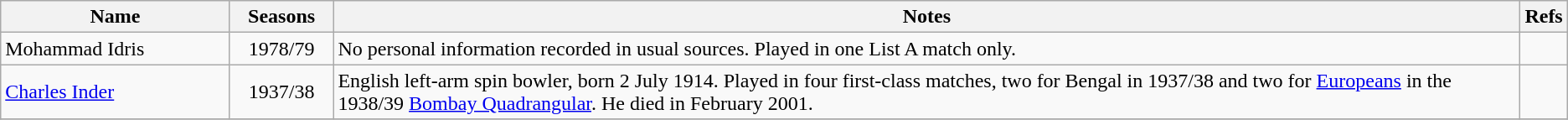<table class="wikitable">
<tr>
<th style="width:175px">Name</th>
<th style="width:75px">Seasons</th>
<th>Notes</th>
<th>Refs</th>
</tr>
<tr>
<td>Mohammad Idris</td>
<td align="center">1978/79</td>
<td>No personal information recorded in usual sources. Played in one List A match only.</td>
<td></td>
</tr>
<tr>
<td><a href='#'>Charles Inder</a></td>
<td align="center">1937/38</td>
<td>English left-arm spin bowler, born 2 July 1914. Played in four first-class matches, two for Bengal in 1937/38 and two for <a href='#'>Europeans</a> in the 1938/39 <a href='#'>Bombay Quadrangular</a>. He died in February 2001.</td>
<td></td>
</tr>
<tr>
</tr>
</table>
